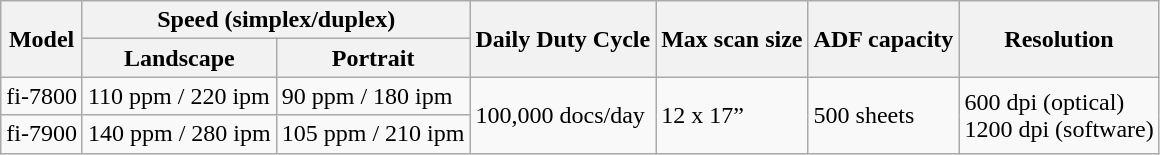<table class="wikitable">
<tr>
<th rowspan="2">Model</th>
<th colspan="2">Speed (simplex/duplex)</th>
<th rowspan="2">Daily Duty Cycle</th>
<th rowspan="2">Max scan size</th>
<th rowspan="2">ADF capacity</th>
<th rowspan="2">Resolution</th>
</tr>
<tr>
<th>Landscape</th>
<th>Portrait</th>
</tr>
<tr>
<td>fi-7800</td>
<td>110 ppm / 220 ipm</td>
<td>90 ppm / 180 ipm</td>
<td rowspan="2">100,000 docs/day</td>
<td rowspan="2">12 x 17”</td>
<td rowspan="2">500 sheets</td>
<td rowspan="2">600 dpi (optical)<br>1200 dpi (software)</td>
</tr>
<tr>
<td>fi-7900</td>
<td>140 ppm / 280 ipm</td>
<td>105 ppm / 210 ipm</td>
</tr>
</table>
